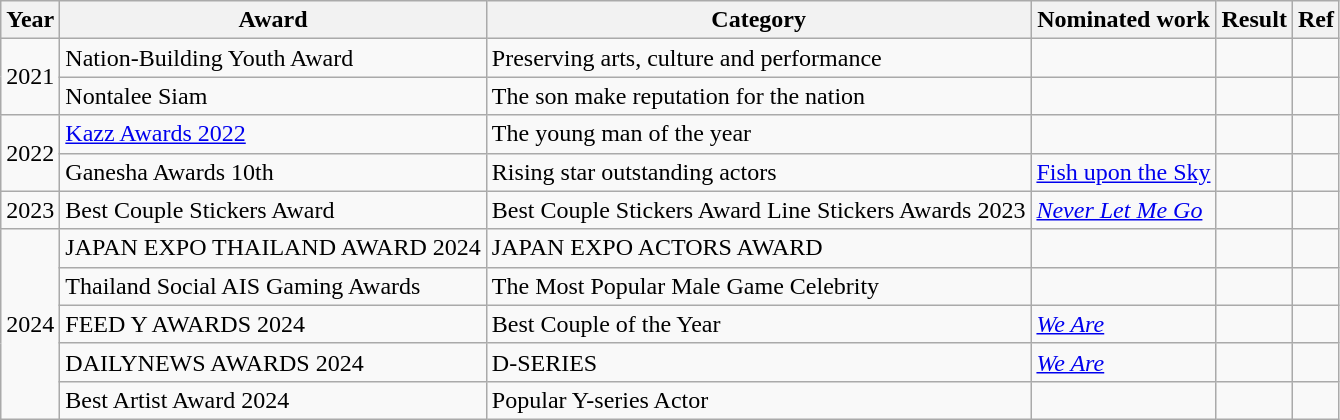<table class="wikitable mw-collapsible">
<tr>
<th>Year</th>
<th>Award</th>
<th>Category</th>
<th>Nominated work</th>
<th>Result</th>
<th>Ref</th>
</tr>
<tr>
<td rowspan="2">2021</td>
<td>Nation-Building Youth Award</td>
<td>Preserving arts, culture and performance</td>
<td></td>
<td></td>
<td></td>
</tr>
<tr>
<td>Nontalee Siam</td>
<td>The son make reputation for the nation</td>
<td></td>
<td></td>
<td></td>
</tr>
<tr>
<td rowspan="2">2022</td>
<td><a href='#'>Kazz Awards 2022</a></td>
<td>The young man of the year</td>
<td></td>
<td></td>
<td></td>
</tr>
<tr>
<td>Ganesha Awards 10th</td>
<td>Rising star outstanding actors</td>
<td><a href='#'>Fish upon the Sky</a></td>
<td></td>
<td></td>
</tr>
<tr>
<td rowspan="1">2023</td>
<td>Best Couple Stickers Award</td>
<td>Best Couple Stickers Award	Line Stickers Awards 2023</td>
<td><em><a href='#'>Never Let Me Go</a></em></td>
<td></td>
<td></td>
</tr>
<tr>
<td rowspan="5">2024</td>
<td>JAPAN EXPO THAILAND AWARD 2024</td>
<td>JAPAN EXPO ACTORS AWARD</td>
<td></td>
<td></td>
<td></td>
</tr>
<tr>
<td>Thailand Social AIS Gaming Awards</td>
<td>The Most Popular Male Game Celebrity</td>
<td></td>
<td></td>
<td></td>
</tr>
<tr>
<td>FEED Y AWARDS 2024</td>
<td>Best Couple of the Year</td>
<td><a href='#'><em>We Are</em></a></td>
<td></td>
<td></td>
</tr>
<tr>
<td>DAILYNEWS AWARDS 2024</td>
<td>D-SERIES</td>
<td><a href='#'><em>We Are</em></a></td>
<td></td>
<td></td>
</tr>
<tr>
<td>Best Artist Award 2024</td>
<td>Popular Y-series Actor</td>
<td></td>
<td></td>
<td></td>
</tr>
</table>
